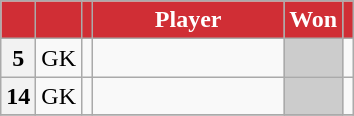<table class="wikitable sortable" style="text-align:center;">
<tr>
<th style="background:#d02e35; color:#fff;" scope="col"></th>
<th style="background:#d02e35; color:#fff;" scope="col"></th>
<th style="background:#d02e35; color:#fff;" scope="col"></th>
<th style="background:#d02e35; color:#fff; width:120px;" scope="col">Player</th>
<th style="background:#d02e35; color:#fff;" scope="col">Won</th>
<th style="background:#d02e35; color:#fff;" scope="col"></th>
</tr>
<tr>
<th scope="row">5</th>
<td>GK</td>
<td></td>
<td></td>
<td style="background:#ccc;"></td>
<td></td>
</tr>
<tr>
<th scope="row">14</th>
<td>GK</td>
<td></td>
<td></td>
<td style="background:#ccc;"></td>
<td></td>
</tr>
<tr>
</tr>
</table>
